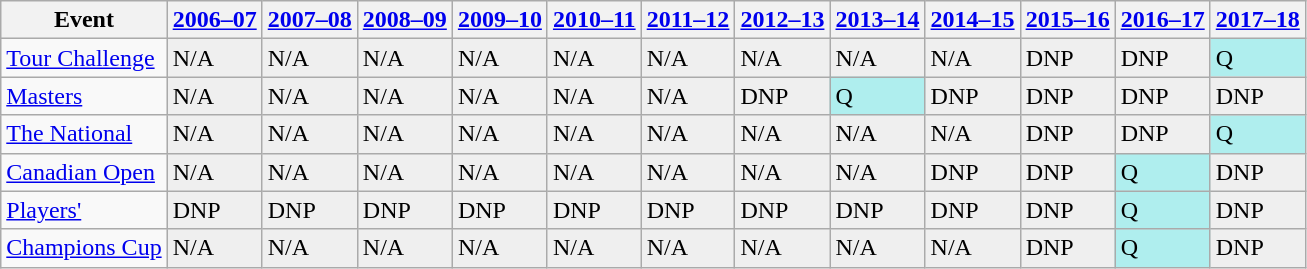<table class="wikitable" border="1">
<tr>
<th>Event</th>
<th><a href='#'>2006–07</a></th>
<th><a href='#'>2007–08</a></th>
<th><a href='#'>2008–09</a></th>
<th><a href='#'>2009–10</a></th>
<th><a href='#'>2010–11</a></th>
<th><a href='#'>2011–12</a></th>
<th><a href='#'>2012–13</a></th>
<th><a href='#'>2013–14</a></th>
<th><a href='#'>2014–15</a></th>
<th><a href='#'>2015–16</a></th>
<th><a href='#'>2016–17</a></th>
<th><a href='#'>2017–18</a></th>
</tr>
<tr>
<td><a href='#'>Tour Challenge</a></td>
<td style="background:#EFEFEF;">N/A</td>
<td style="background:#EFEFEF;">N/A</td>
<td style="background:#EFEFEF;">N/A</td>
<td style="background:#EFEFEF;">N/A</td>
<td style="background:#EFEFEF;">N/A</td>
<td style="background:#EFEFEF;">N/A</td>
<td style="background:#EFEFEF;">N/A</td>
<td style="background:#EFEFEF;">N/A</td>
<td style="background:#EFEFEF;">N/A</td>
<td style="background:#EFEFEF;">DNP</td>
<td style="background:#EFEFEF;">DNP</td>
<td style="background:#afeeee;">Q</td>
</tr>
<tr>
<td><a href='#'>Masters</a></td>
<td style="background:#EFEFEF;">N/A</td>
<td style="background:#EFEFEF;">N/A</td>
<td style="background:#EFEFEF;">N/A</td>
<td style="background:#EFEFEF;">N/A</td>
<td style="background:#EFEFEF;">N/A</td>
<td style="background:#EFEFEF;">N/A</td>
<td style="background:#EFEFEF;">DNP</td>
<td style="background:#afeeee;">Q</td>
<td style="background:#EFEFEF;">DNP</td>
<td style="background:#EFEFEF;">DNP</td>
<td style="background:#EFEFEF;">DNP</td>
<td style="background:#EFEFEF;">DNP</td>
</tr>
<tr>
<td><a href='#'>The National</a></td>
<td style="background:#EFEFEF;">N/A</td>
<td style="background:#EFEFEF;">N/A</td>
<td style="background:#EFEFEF;">N/A</td>
<td style="background:#EFEFEF;">N/A</td>
<td style="background:#EFEFEF;">N/A</td>
<td style="background:#EFEFEF;">N/A</td>
<td style="background:#EFEFEF;">N/A</td>
<td style="background:#EFEFEF;">N/A</td>
<td style="background:#EFEFEF;">N/A</td>
<td style="background:#EFEFEF;">DNP</td>
<td style="background:#EFEFEF;">DNP</td>
<td style="background:#afeeee;">Q</td>
</tr>
<tr>
<td><a href='#'>Canadian Open</a></td>
<td style="background:#EFEFEF;">N/A</td>
<td style="background:#EFEFEF;">N/A</td>
<td style="background:#EFEFEF;">N/A</td>
<td style="background:#EFEFEF;">N/A</td>
<td style="background:#EFEFEF;">N/A</td>
<td style="background:#EFEFEF;">N/A</td>
<td style="background:#EFEFEF;">N/A</td>
<td style="background:#EFEFEF;">N/A</td>
<td style="background:#EFEFEF;">DNP</td>
<td style="background:#EFEFEF;">DNP</td>
<td style="background:#afeeee;">Q</td>
<td style="background:#EFEFEF;">DNP</td>
</tr>
<tr>
<td><a href='#'>Players'</a></td>
<td style="background:#EFEFEF;">DNP</td>
<td style="background:#EFEFEF;">DNP</td>
<td style="background:#EFEFEF;">DNP</td>
<td style="background:#EFEFEF;">DNP</td>
<td style="background:#EFEFEF;">DNP</td>
<td style="background:#EFEFEF;">DNP</td>
<td style="background:#EFEFEF;">DNP</td>
<td style="background:#EFEFEF;">DNP</td>
<td style="background:#EFEFEF;">DNP</td>
<td style="background:#EFEFEF;">DNP</td>
<td style="background:#afeeee;">Q</td>
<td style="background:#EFEFEF;">DNP</td>
</tr>
<tr>
<td><a href='#'>Champions Cup</a></td>
<td style="background:#EFEFEF;">N/A</td>
<td style="background:#EFEFEF;">N/A</td>
<td style="background:#EFEFEF;">N/A</td>
<td style="background:#EFEFEF;">N/A</td>
<td style="background:#EFEFEF;">N/A</td>
<td style="background:#EFEFEF;">N/A</td>
<td style="background:#EFEFEF;">N/A</td>
<td style="background:#EFEFEF;">N/A</td>
<td style="background:#EFEFEF;">N/A</td>
<td style="background:#EFEFEF;">DNP</td>
<td style="background:#afeeee;">Q</td>
<td style="background:#EFEFEF;">DNP</td>
</tr>
</table>
